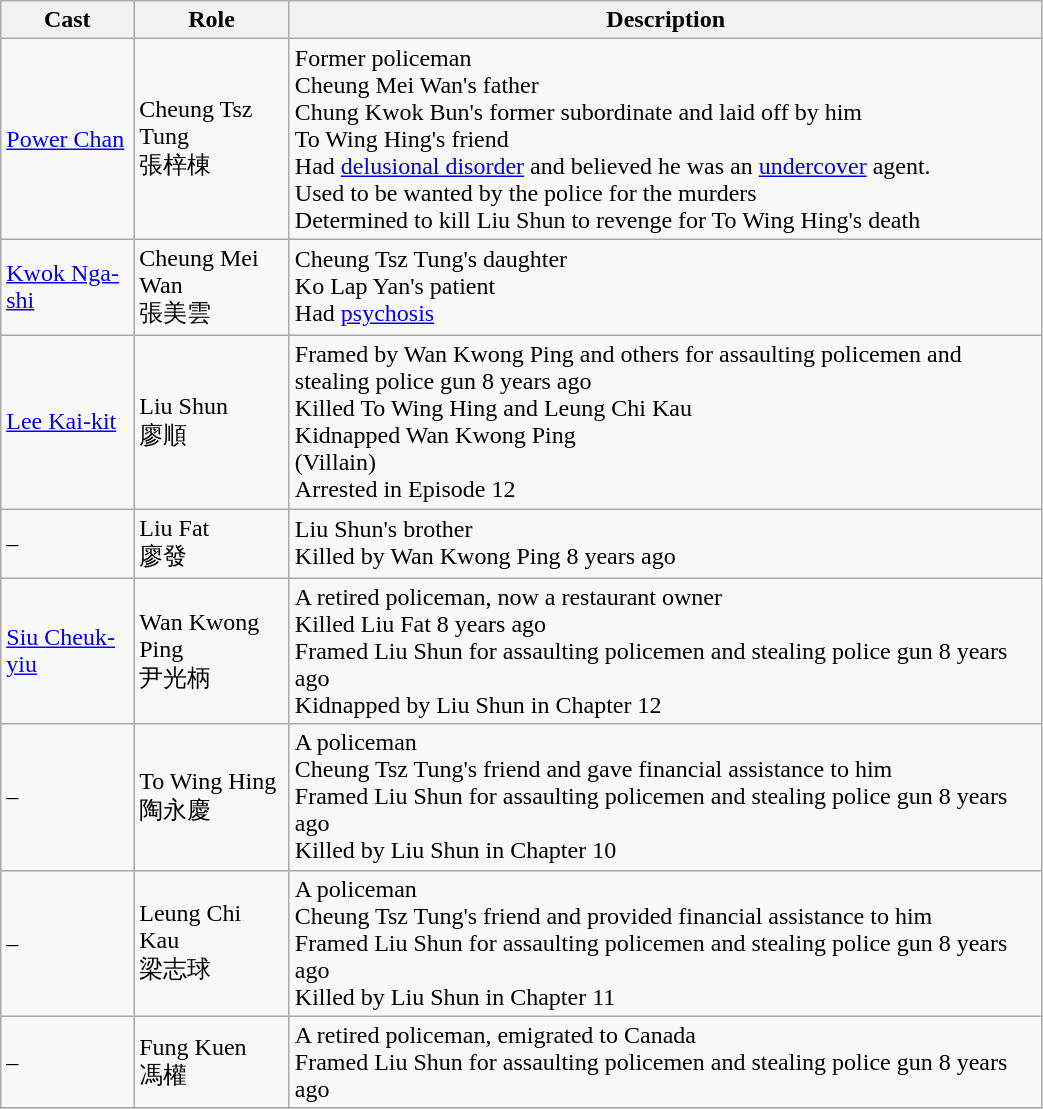<table class="wikitable" width="55%">
<tr>
<th>Cast</th>
<th>Role</th>
<th>Description</th>
</tr>
<tr>
<td><a href='#'>Power Chan</a></td>
<td>Cheung Tsz Tung<br>張梓棟</td>
<td>Former policeman<br>Cheung Mei Wan's father<br>Chung Kwok Bun's former subordinate and laid off by him<br>To Wing Hing's friend<br>Had <a href='#'>delusional disorder</a> and believed he was an <a href='#'>undercover</a> agent. <br>Used to be wanted by the police for the murders<br>Determined to kill Liu Shun to revenge for To Wing Hing's death</td>
</tr>
<tr>
<td><a href='#'>Kwok Nga-shi</a></td>
<td>Cheung Mei Wan<br>張美雲</td>
<td>Cheung Tsz Tung's daughter<br>Ko Lap Yan's patient<br>Had <a href='#'>psychosis</a></td>
</tr>
<tr>
<td><a href='#'>Lee Kai-kit</a></td>
<td>Liu Shun<br>廖順</td>
<td>Framed by Wan Kwong Ping and others for assaulting policemen and stealing police gun 8 years ago<br>Killed To Wing Hing and Leung Chi Kau<br>Kidnapped Wan Kwong Ping<br>(Villain)<br>Arrested in Episode 12</td>
</tr>
<tr>
<td>–</td>
<td>Liu Fat<br>廖發</td>
<td>Liu Shun's brother<br>Killed by Wan Kwong Ping 8 years ago</td>
</tr>
<tr>
<td><a href='#'>Siu Cheuk-yiu</a></td>
<td>Wan Kwong Ping<br>尹光柄</td>
<td>A retired policeman, now a restaurant owner<br>Killed Liu Fat 8 years ago<br>Framed Liu Shun for assaulting policemen and stealing police gun 8 years ago<br>Kidnapped by Liu Shun in Chapter 12<br></td>
</tr>
<tr>
<td>–</td>
<td>To Wing Hing<br>陶永慶</td>
<td>A policeman<br>Cheung Tsz Tung's friend and gave financial assistance to him<br>Framed Liu Shun for assaulting policemen and stealing police gun 8 years ago<br>Killed by Liu Shun in Chapter 10</td>
</tr>
<tr>
<td>–</td>
<td>Leung Chi Kau<br>梁志球</td>
<td>A policeman<br>Cheung Tsz Tung's friend and provided financial assistance to him<br>Framed Liu Shun for assaulting policemen and stealing police gun 8 years ago<br>Killed by Liu Shun in Chapter 11</td>
</tr>
<tr>
<td>–</td>
<td>Fung Kuen<br>馮權</td>
<td>A retired policeman, emigrated to Canada<br>Framed Liu Shun for assaulting policemen and stealing police gun 8 years ago</td>
</tr>
<tr>
</tr>
</table>
